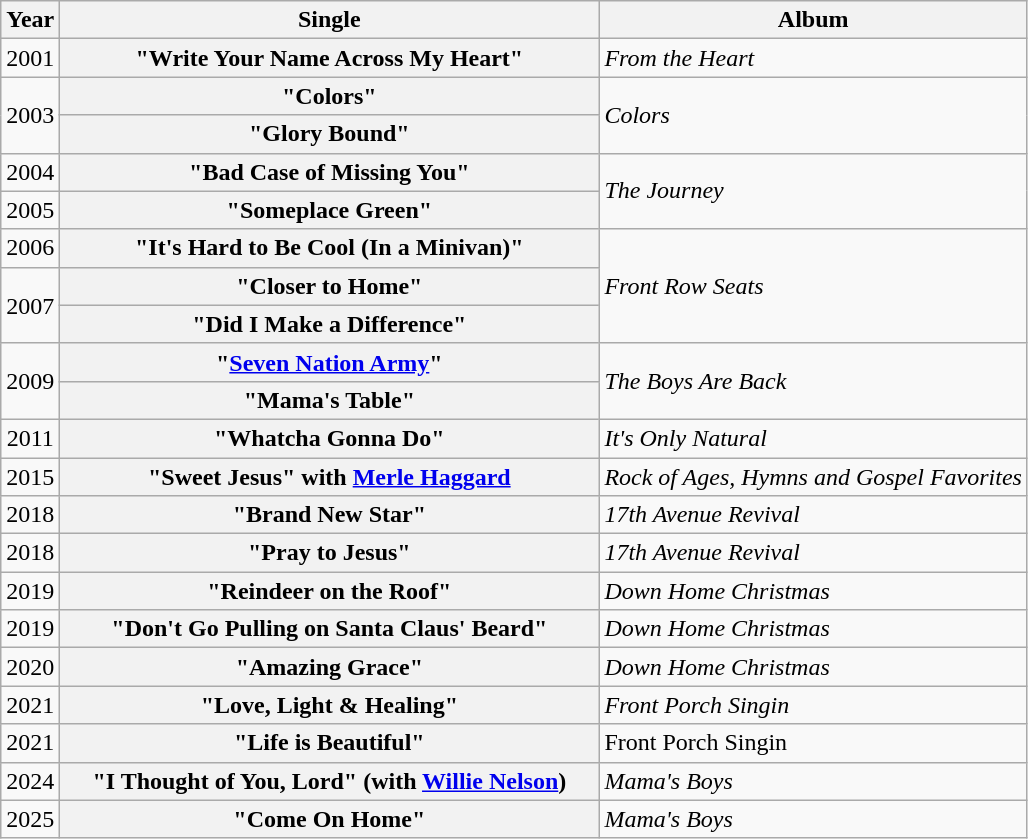<table class="wikitable plainrowheaders" style="text-align:center;">
<tr>
<th>Year</th>
<th style="width:22em;">Single</th>
<th>Album</th>
</tr>
<tr>
<td>2001</td>
<th scope="row">"Write Your Name Across My Heart"</th>
<td align="left"><em>From the Heart</em></td>
</tr>
<tr>
<td rowspan="2">2003</td>
<th scope="row">"Colors"</th>
<td align="left" rowspan="2"><em>Colors</em></td>
</tr>
<tr>
<th scope="row">"Glory Bound"</th>
</tr>
<tr>
<td>2004</td>
<th scope="row">"Bad Case of Missing You"</th>
<td align="left" rowspan="2"><em>The Journey</em></td>
</tr>
<tr>
<td>2005</td>
<th scope="row">"Someplace Green"</th>
</tr>
<tr>
<td>2006</td>
<th scope="row">"It's Hard to Be Cool (In a Minivan)"</th>
<td align="left" rowspan="3"><em>Front Row Seats</em></td>
</tr>
<tr>
<td rowspan="2">2007</td>
<th scope="row">"Closer to Home"</th>
</tr>
<tr>
<th scope="row">"Did I Make a Difference"</th>
</tr>
<tr>
<td rowspan="2">2009</td>
<th scope="row">"<a href='#'>Seven Nation Army</a>"</th>
<td align="left" rowspan="2"><em>The Boys Are Back</em></td>
</tr>
<tr>
<th scope="row">"Mama's Table"</th>
</tr>
<tr>
<td>2011</td>
<th scope="row">"Whatcha Gonna Do"</th>
<td align="left"><em>It's Only Natural</em></td>
</tr>
<tr>
<td>2015</td>
<th scope="row">"Sweet Jesus" with <a href='#'>Merle Haggard</a></th>
<td align="left"><em>Rock of Ages, Hymns and Gospel Favorites</em></td>
</tr>
<tr>
<td>2018</td>
<th scope="row">"Brand New Star"</th>
<td align="left"><em>17th Avenue Revival</em></td>
</tr>
<tr>
<td>2018</td>
<th scope="row">"Pray to Jesus"</th>
<td align="left"><em>17th Avenue Revival</em></td>
</tr>
<tr>
<td>2019</td>
<th scope="row">"Reindeer on the Roof"</th>
<td align="left"><em>Down Home Christmas</em></td>
</tr>
<tr>
<td>2019</td>
<th scope="row">"Don't Go Pulling on Santa Claus' Beard"</th>
<td align="left"><em>Down Home Christmas</em></td>
</tr>
<tr>
<td>2020</td>
<th scope="row">"Amazing Grace"</th>
<td align="left"><em>Down Home Christmas</em></td>
</tr>
<tr>
<td>2021</td>
<th scope="row">"Love, Light & Healing"</th>
<td align="left"><em>Front Porch Singin<strong></td>
</tr>
<tr>
<td>2021</td>
<th scope="row">"Life is Beautiful"</th>
<td align="left"></em>Front Porch Singin</strong></td>
</tr>
<tr>
<td>2024</td>
<th scope="row">"I Thought of You, Lord" (with <a href='#'>Willie Nelson</a>)</th>
<td align="left"><em>Mama's Boys</em></td>
</tr>
<tr>
<td>2025</td>
<th scope="row">"Come On Home"</th>
<td align="left"><em>Mama's Boys</em></td>
</tr>
</table>
